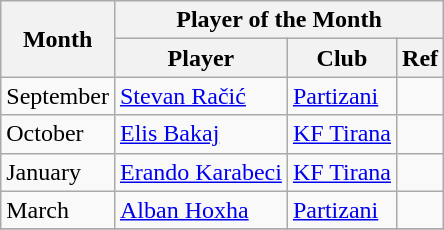<table class="wikitable">
<tr>
<th rowspan="2">Month</th>
<th colspan="3">Player of the Month</th>
</tr>
<tr>
<th>Player</th>
<th>Club</th>
<th>Ref</th>
</tr>
<tr>
<td>September</td>
<td> <a href='#'>Stevan Račić</a></td>
<td><a href='#'>Partizani</a></td>
<td align=center></td>
</tr>
<tr>
<td>October</td>
<td> <a href='#'>Elis Bakaj</a></td>
<td><a href='#'>KF Tirana</a></td>
<td align=center></td>
</tr>
<tr>
<td>January</td>
<td> <a href='#'>Erando Karabeci</a></td>
<td><a href='#'>KF Tirana</a></td>
<td align=center></td>
</tr>
<tr>
<td>March</td>
<td> <a href='#'>Alban Hoxha</a></td>
<td><a href='#'>Partizani</a></td>
<td align=center></td>
</tr>
<tr>
</tr>
</table>
